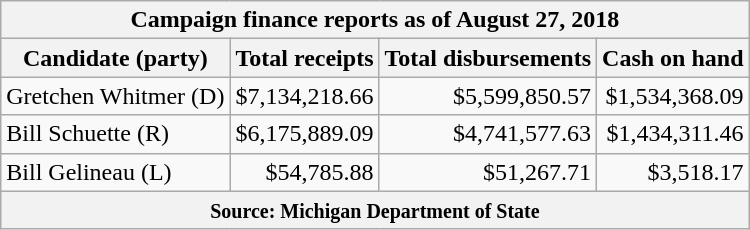<table class="wikitable sortable">
<tr>
<th colspan=4>Campaign finance reports as of August 27, 2018</th>
</tr>
<tr style="text-align:center;">
<th>Candidate (party)</th>
<th>Total receipts</th>
<th>Total disbursements</th>
<th>Cash on hand</th>
</tr>
<tr>
<td>Gretchen Whitmer (D)</td>
<td align="right">$7,134,218.66</td>
<td align="right">$5,599,850.57</td>
<td align="right">$1,534,368.09</td>
</tr>
<tr>
<td>Bill Schuette (R)</td>
<td align="right">$6,175,889.09</td>
<td align="right">$4,741,577.63</td>
<td align="right">$1,434,311.46</td>
</tr>
<tr>
<td>Bill Gelineau (L)</td>
<td align="right">$54,785.88</td>
<td align="right">$51,267.71</td>
<td align="right">$3,518.17</td>
</tr>
<tr>
<th colspan="4"><small>Source: Michigan Department of State</small></th>
</tr>
</table>
